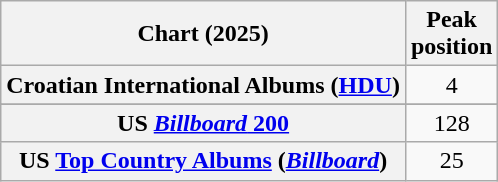<table class="wikitable sortable plainrowheaders" style="text-align:center">
<tr>
<th scope="col">Chart (2025)</th>
<th scope="col">Peak<br>position</th>
</tr>
<tr>
<th scope="row">Croatian International Albums (<a href='#'>HDU</a>)</th>
<td>4</td>
</tr>
<tr>
</tr>
<tr>
</tr>
<tr>
<th scope="row">US <a href='#'><em>Billboard</em> 200</a></th>
<td>128</td>
</tr>
<tr>
<th scope="row">US <a href='#'>Top Country Albums</a> (<em><a href='#'>Billboard</a></em>)</th>
<td>25</td>
</tr>
</table>
